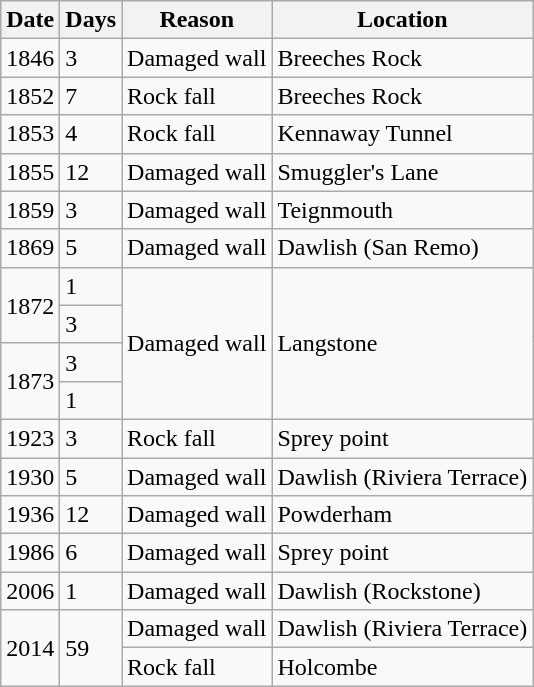<table class="wikitable sortable mw-collapsible">
<tr>
<th>Date</th>
<th>Days</th>
<th>Reason</th>
<th>Location</th>
</tr>
<tr>
<td>1846</td>
<td>3</td>
<td>Damaged wall</td>
<td>Breeches Rock</td>
</tr>
<tr>
<td>1852</td>
<td>7</td>
<td>Rock fall</td>
<td>Breeches Rock</td>
</tr>
<tr>
<td>1853</td>
<td>4</td>
<td>Rock fall</td>
<td>Kennaway Tunnel</td>
</tr>
<tr>
<td>1855</td>
<td>12</td>
<td>Damaged wall</td>
<td>Smuggler's Lane</td>
</tr>
<tr>
<td>1859</td>
<td>3</td>
<td>Damaged wall</td>
<td>Teignmouth</td>
</tr>
<tr>
<td>1869</td>
<td>5</td>
<td>Damaged wall</td>
<td>Dawlish (San Remo)</td>
</tr>
<tr>
<td rowspan="2">1872</td>
<td>1</td>
<td rowspan="4">Damaged wall</td>
<td rowspan="4">Langstone</td>
</tr>
<tr>
<td>3</td>
</tr>
<tr>
<td rowspan="2">1873</td>
<td>3</td>
</tr>
<tr>
<td>1</td>
</tr>
<tr>
<td>1923</td>
<td>3</td>
<td>Rock fall</td>
<td>Sprey point</td>
</tr>
<tr>
<td>1930</td>
<td>5</td>
<td>Damaged wall</td>
<td>Dawlish (Riviera Terrace)</td>
</tr>
<tr>
<td>1936</td>
<td>12</td>
<td>Damaged wall</td>
<td>Powderham</td>
</tr>
<tr>
<td>1986</td>
<td>6</td>
<td>Damaged wall</td>
<td>Sprey point</td>
</tr>
<tr>
<td>2006</td>
<td>1</td>
<td>Damaged wall</td>
<td>Dawlish (Rockstone)</td>
</tr>
<tr>
<td rowspan="2">2014</td>
<td rowspan="2">59</td>
<td>Damaged wall</td>
<td>Dawlish (Riviera Terrace)</td>
</tr>
<tr>
<td>Rock fall</td>
<td>Holcombe</td>
</tr>
</table>
